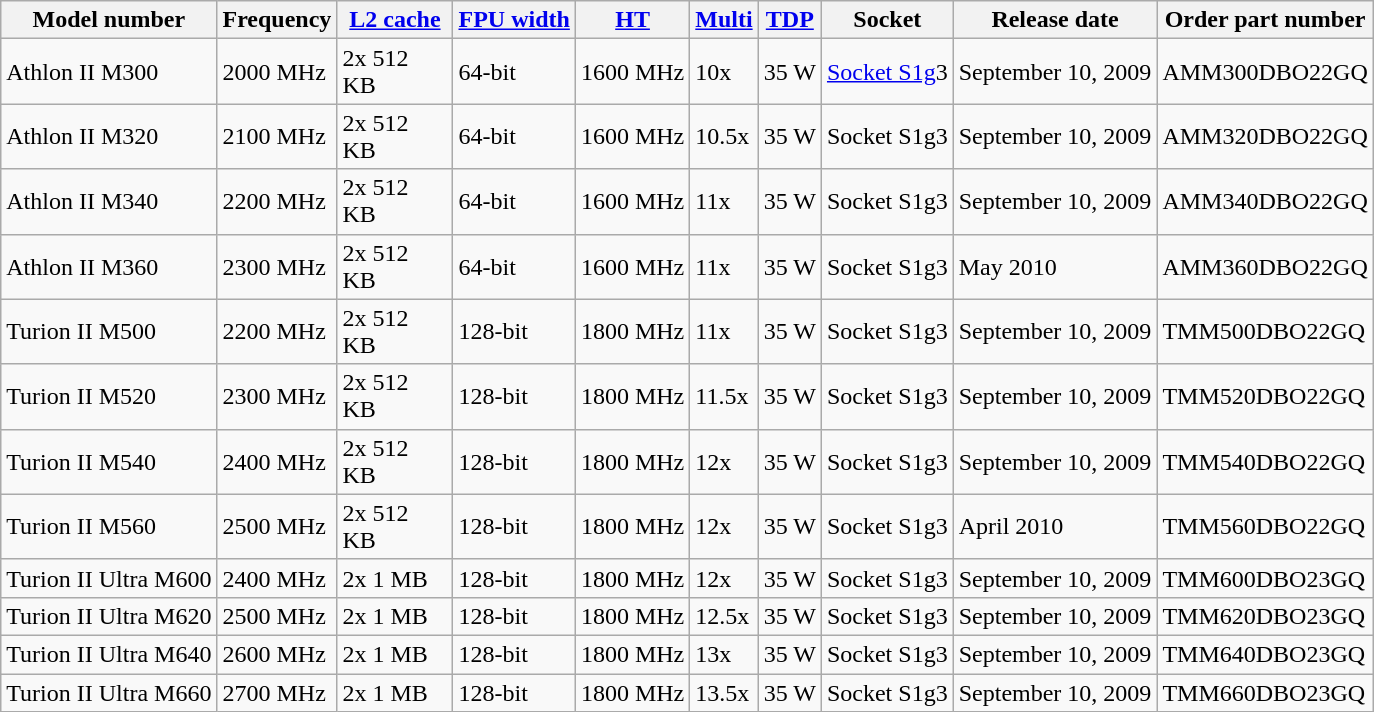<table class="wikitable">
<tr>
<th>Model number</th>
<th>Frequency</th>
<th><a href='#'>L2 cache</a></th>
<th><a href='#'>FPU width</a></th>
<th><a href='#'>HT</a></th>
<th><a href='#'>Multi</a></th>
<th><a href='#'>TDP</a></th>
<th>Socket</th>
<th>Release date</th>
<th>Order part number</th>
</tr>
<tr>
<td>Athlon II M300</td>
<td>2000 MHz</td>
<td width="70 px">2x 512 KB</td>
<td>64-bit</td>
<td>1600 MHz</td>
<td>10x</td>
<td>35 W</td>
<td><a href='#'>Socket S1g</a>3</td>
<td>September 10, 2009</td>
<td>AMM300DBO22GQ</td>
</tr>
<tr>
<td>Athlon II M320</td>
<td>2100 MHz</td>
<td>2x 512 KB</td>
<td>64-bit</td>
<td>1600 MHz</td>
<td>10.5x</td>
<td>35 W</td>
<td>Socket S1g3</td>
<td>September 10, 2009</td>
<td>AMM320DBO22GQ</td>
</tr>
<tr>
<td>Athlon II M340</td>
<td>2200 MHz</td>
<td>2x 512 KB</td>
<td>64-bit</td>
<td>1600 MHz</td>
<td>11x</td>
<td>35 W</td>
<td>Socket S1g3</td>
<td>September 10, 2009</td>
<td>AMM340DBO22GQ</td>
</tr>
<tr>
<td>Athlon II M360</td>
<td>2300 MHz</td>
<td>2x 512 KB</td>
<td>64-bit</td>
<td>1600 MHz</td>
<td>11x</td>
<td>35 W</td>
<td>Socket S1g3</td>
<td>May 2010</td>
<td>AMM360DBO22GQ</td>
</tr>
<tr>
<td>Turion II M500</td>
<td>2200 MHz</td>
<td>2x 512 KB</td>
<td>128-bit</td>
<td>1800 MHz</td>
<td>11x</td>
<td>35 W</td>
<td>Socket S1g3</td>
<td>September 10, 2009</td>
<td>TMM500DBO22GQ</td>
</tr>
<tr>
<td>Turion II M520</td>
<td>2300 MHz</td>
<td>2x 512 KB</td>
<td>128-bit</td>
<td>1800 MHz</td>
<td>11.5x</td>
<td>35 W</td>
<td>Socket S1g3</td>
<td>September 10, 2009</td>
<td>TMM520DBO22GQ</td>
</tr>
<tr>
<td>Turion II M540</td>
<td>2400 MHz</td>
<td>2x 512 KB</td>
<td>128-bit</td>
<td>1800 MHz</td>
<td>12x</td>
<td>35 W</td>
<td>Socket S1g3</td>
<td>September 10, 2009</td>
<td>TMM540DBO22GQ</td>
</tr>
<tr>
<td>Turion II M560</td>
<td>2500 MHz</td>
<td>2x 512 KB</td>
<td>128-bit</td>
<td>1800 MHz</td>
<td>12x</td>
<td>35 W</td>
<td>Socket S1g3</td>
<td>April 2010</td>
<td>TMM560DBO22GQ</td>
</tr>
<tr>
<td>Turion II Ultra M600</td>
<td>2400 MHz</td>
<td>2x 1 MB</td>
<td>128-bit</td>
<td>1800 MHz</td>
<td>12x</td>
<td>35 W</td>
<td>Socket S1g3</td>
<td>September 10, 2009</td>
<td>TMM600DBO23GQ</td>
</tr>
<tr>
<td>Turion II Ultra M620</td>
<td>2500 MHz</td>
<td>2x 1 MB</td>
<td>128-bit</td>
<td>1800 MHz</td>
<td>12.5x</td>
<td>35 W</td>
<td>Socket S1g3</td>
<td>September 10, 2009</td>
<td>TMM620DBO23GQ</td>
</tr>
<tr>
<td>Turion II Ultra M640</td>
<td>2600 MHz</td>
<td>2x 1 MB</td>
<td>128-bit</td>
<td>1800 MHz</td>
<td>13x</td>
<td>35 W</td>
<td>Socket S1g3</td>
<td>September 10, 2009</td>
<td>TMM640DBO23GQ</td>
</tr>
<tr>
<td>Turion II Ultra M660</td>
<td>2700 MHz</td>
<td>2x 1 MB</td>
<td>128-bit</td>
<td>1800 MHz</td>
<td>13.5x</td>
<td>35 W</td>
<td>Socket S1g3</td>
<td>September 10, 2009</td>
<td>TMM660DBO23GQ</td>
</tr>
</table>
